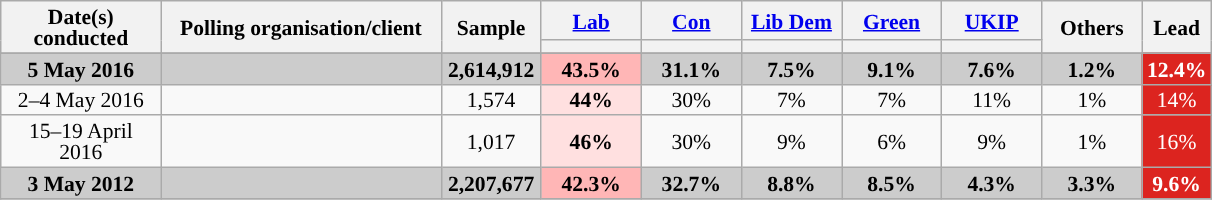<table class="wikitable sortable" style="text-align:center;font-size:90%;line-height:14px">
<tr>
<th style="width:100px;" rowspan="2">Date(s)<br>conducted</th>
<th style="width:180px;" rowspan="2">Polling organisation/client</th>
<th style="width:60px;" rowspan="2">Sample</th>
<th style="width:60px;" class="unsortable"><a href='#'>Lab</a></th>
<th style="width:60px;" class="unsortable"><a href='#'>Con</a></th>
<th style="width:60px;" class="unsortable"><a href='#'>Lib Dem</a></th>
<th style="width:60px;" class="unsortable"><a href='#'>Green</a></th>
<th style="width:60px;" class="unsortable"><a href='#'>UKIP</a></th>
<th style="width:60px;" rowspan="2" class="unsortable">Others</th>
<th class="unsortable" style="width:20px;" rowspan="2">Lead</th>
</tr>
<tr>
<th class="unsortable" style="color:inherit;background:"></th>
<th class="unsortable" style="color:inherit;background:"></th>
<th class="unsortable" style="color:inherit;background:"></th>
<th class="unsortable" style="color:inherit;background:"></th>
<th class="unsortable" style="color:inherit;background:"></th>
</tr>
<tr>
</tr>
<tr style="background:#ccc;">
<td><strong>5 May 2016</strong></td>
<td style="background:#ccc;"><strong></strong></td>
<td style="background:#ccc;"><strong> 2,614,912</strong></td>
<td style="background:#FFB6B6;"><strong>43.5%</strong></td>
<td style="background:#ccc;"><strong>31.1%</strong></td>
<td style="background:#ccc;"><strong>7.5%</strong></td>
<td style="background:#ccc;"><strong>9.1%</strong></td>
<td style="background:#ccc;"><strong>7.6%</strong></td>
<td style="background:#ccc;"><strong>1.2%</strong></td>
<td style="background:#dc241f; color:white;"><strong>12.4%</strong></td>
</tr>
<tr>
<td>2–4 May 2016</td>
<td></td>
<td>1,574</td>
<td style="background:#ffe0e0"><strong>44%</strong></td>
<td>30%</td>
<td>7%</td>
<td>7%</td>
<td>11%</td>
<td>1%</td>
<td style="background:#dc241f; color:white;">14%</td>
</tr>
<tr>
<td>15–19 April 2016</td>
<td></td>
<td>1,017</td>
<td style="background:#ffe0e0"><strong>46%</strong></td>
<td>30%</td>
<td>9%</td>
<td>6%</td>
<td>9%</td>
<td>1%</td>
<td style="background:#dc241f; color:white;">16%</td>
</tr>
<tr style="background:#ccc;">
<td><strong>3 May 2012</strong></td>
<td style="background:#ccc;"><strong></strong></td>
<td style="background:#ccc;"><strong> 2,207,677</strong></td>
<td style="background:#FFB6B6;"><strong>42.3%</strong></td>
<td style="background:#ccc;"><strong>32.7%</strong></td>
<td style="background:#ccc;"><strong>8.8%</strong></td>
<td style="background:#ccc;"><strong>8.5%</strong></td>
<td style="background:#ccc;"><strong>4.3%</strong></td>
<td style="background:#ccc;"><strong>3.3%</strong></td>
<td style="background:#dc241f; color:white;"><strong>9.6%</strong></td>
</tr>
<tr>
</tr>
</table>
